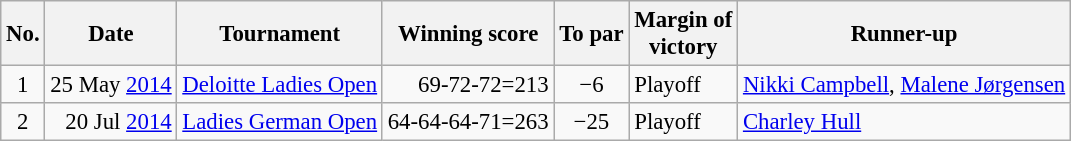<table class="wikitable" style="font-size:95%;">
<tr>
<th>No.</th>
<th>Date</th>
<th>Tournament</th>
<th>Winning score</th>
<th>To par</th>
<th>Margin of<br>victory</th>
<th>Runner-up</th>
</tr>
<tr>
<td align=center>1</td>
<td align=right>25 May <a href='#'>2014</a></td>
<td><a href='#'>Deloitte Ladies Open</a></td>
<td align=right>69-72-72=213</td>
<td align=center>−6</td>
<td>Playoff</td>
<td> <a href='#'>Nikki Campbell</a>,  <a href='#'>Malene Jørgensen</a></td>
</tr>
<tr>
<td align=center>2</td>
<td align=right>20 Jul <a href='#'>2014</a></td>
<td><a href='#'>Ladies German Open</a></td>
<td align=right>64-64-64-71=263</td>
<td align=center>−25</td>
<td>Playoff</td>
<td> <a href='#'>Charley Hull</a></td>
</tr>
</table>
